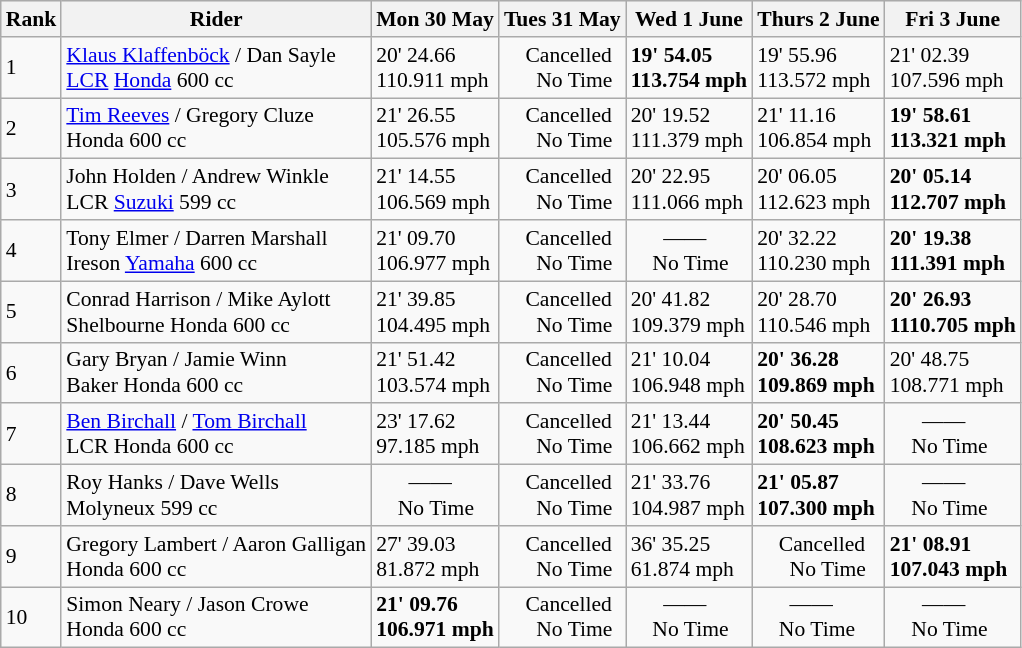<table class="wikitable" style="font-size: 90%;">
<tr style="background:#efefef;">
<th>Rank</th>
<th>Rider</th>
<th>Mon 30 May</th>
<th>Tues 31 May</th>
<th>Wed 1 June</th>
<th>Thurs 2 June</th>
<th>Fri 3 June</th>
</tr>
<tr>
<td>1</td>
<td> <a href='#'>Klaus Klaffenböck</a> /  Dan Sayle <br><a href='#'>LCR</a> <a href='#'>Honda</a> 600 cc</td>
<td>20' 24.66 <br> 110.911 mph</td>
<td>    Cancelled <br>       No Time</td>
<td><strong>19' 54.05 <br> 113.754 mph</strong></td>
<td>19' 55.96 <br> 113.572 mph</td>
<td>21' 02.39 <br> 107.596 mph</td>
</tr>
<tr>
<td>2</td>
<td> <a href='#'>Tim Reeves</a> /  Gregory Cluze <br> Honda 600 cc</td>
<td>21' 26.55 <br> 105.576 mph</td>
<td>    Cancelled <br>       No Time</td>
<td>20' 19.52 <br> 111.379 mph</td>
<td>21' 11.16 <br> 106.854 mph</td>
<td><strong>19' 58.61 <br> 113.321 mph</strong></td>
</tr>
<tr>
<td>3</td>
<td> John Holden /  Andrew Winkle <br> LCR <a href='#'>Suzuki</a> 599 cc</td>
<td>21' 14.55 <br> 106.569 mph</td>
<td>    Cancelled <br>       No Time</td>
<td>20' 22.95 <br> 111.066 mph</td>
<td>20' 06.05 <br> 112.623 mph</td>
<td><strong>20' 05.14 <br> 112.707 mph</strong></td>
</tr>
<tr>
<td>4</td>
<td> Tony Elmer /  Darren Marshall <br> Ireson <a href='#'>Yamaha</a> 600 cc</td>
<td>21' 09.70 <br> 106.977 mph</td>
<td>    Cancelled <br>       No Time</td>
<td>      ——<br>    No Time</td>
<td>20' 32.22 <br> 110.230 mph</td>
<td><strong>20' 19.38 <br> 111.391 mph</strong></td>
</tr>
<tr>
<td>5</td>
<td> Conrad Harrison /  Mike Aylott <br> Shelbourne Honda 600 cc</td>
<td>21' 39.85 <br> 104.495 mph</td>
<td>    Cancelled <br>       No Time</td>
<td>20' 41.82 <br> 109.379 mph</td>
<td>20' 28.70 <br> 110.546 mph</td>
<td><strong>20' 26.93 <br> 1110.705 mph</strong></td>
</tr>
<tr>
<td>6</td>
<td> Gary Bryan /  Jamie Winn <br> Baker Honda 600 cc</td>
<td>21' 51.42 <br> 103.574 mph</td>
<td>    Cancelled <br>       No Time</td>
<td>21' 10.04 <br> 106.948 mph</td>
<td><strong>20' 36.28 <br> 109.869 mph</strong></td>
<td>20' 48.75 <br> 108.771 mph</td>
</tr>
<tr>
<td>7</td>
<td> <a href='#'>Ben Birchall</a> /  <a href='#'>Tom Birchall</a> <br> LCR Honda 600 cc</td>
<td>23' 17.62 <br> 97.185 mph</td>
<td>    Cancelled <br>       No Time</td>
<td>21' 13.44 <br> 106.662 mph</td>
<td><strong>20' 50.45 <br> 108.623 mph</strong></td>
<td>      ——<br>    No Time</td>
</tr>
<tr>
<td>8</td>
<td> Roy Hanks /  Dave Wells <br> Molyneux 599 cc</td>
<td>      ——<br>    No Time</td>
<td>    Cancelled <br>       No Time</td>
<td>21' 33.76 <br> 104.987 mph</td>
<td><strong>21' 05.87 <br> 107.300 mph</strong></td>
<td>      ——<br>    No Time</td>
</tr>
<tr>
<td>9</td>
<td> Gregory Lambert / Aaron Galligan <br> Honda 600 cc</td>
<td>27' 39.03 <br> 81.872 mph</td>
<td>    Cancelled <br>       No Time</td>
<td>36' 35.25 <br> 61.874 mph</td>
<td>    Cancelled <br>       No Time</td>
<td><strong>21' 08.91 <br> 107.043 mph</strong></td>
</tr>
<tr>
<td>10</td>
<td> Simon Neary /  Jason Crowe <br> Honda 600 cc</td>
<td><strong>21' 09.76 <br> 106.971 mph</strong></td>
<td>    Cancelled <br>       No Time</td>
<td>      ——<br>    No Time</td>
<td>      ——<br>    No Time</td>
<td>      ——<br>    No Time</td>
</tr>
</table>
